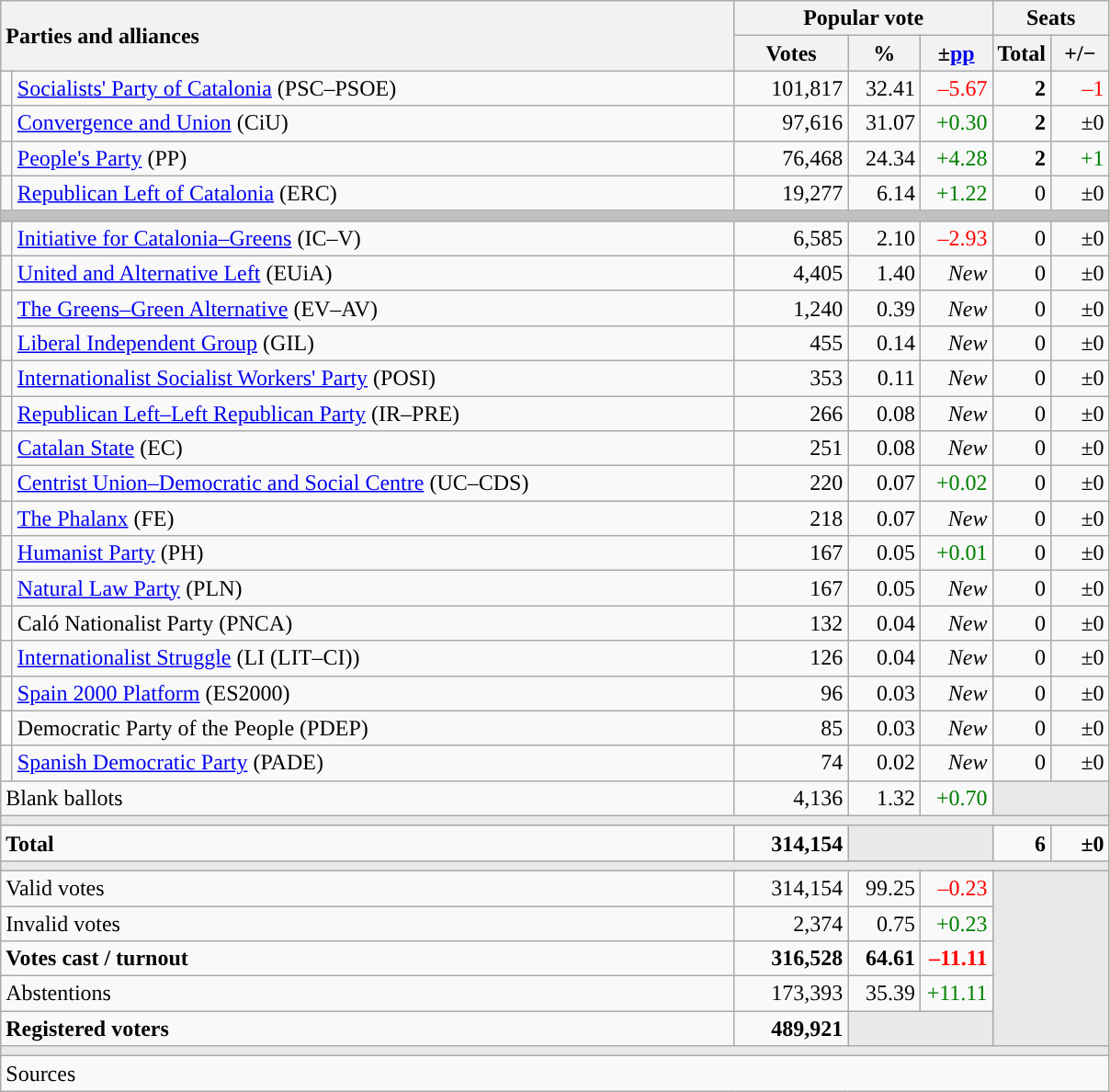<table class="wikitable" style="text-align:right;">
<tr>
<th style="text-align:left;" rowspan="2" colspan="2" width="525">Parties and alliances</th>
<th colspan="3">Popular vote</th>
<th colspan="2">Seats</th>
</tr>
<tr>
<th width="75">Votes</th>
<th width="45">%</th>
<th width="45">±<a href='#'>pp</a></th>
<th width="35">Total</th>
<th width="35">+/−</th>
</tr>
<tr>
<td width="1" style="color:inherit;background:"></td>
<td align="left"><a href='#'>Socialists' Party of Catalonia</a> (PSC–PSOE)</td>
<td>101,817</td>
<td>32.41</td>
<td style="color:red;">–5.67</td>
<td><strong>2</strong></td>
<td style="color:red;">–1</td>
</tr>
<tr>
<td style="color:inherit;background:"></td>
<td align="left"><a href='#'>Convergence and Union</a> (CiU)</td>
<td>97,616</td>
<td>31.07</td>
<td style="color:green;">+0.30</td>
<td><strong>2</strong></td>
<td>±0</td>
</tr>
<tr>
<td style="color:inherit;background:"></td>
<td align="left"><a href='#'>People's Party</a> (PP)</td>
<td>76,468</td>
<td>24.34</td>
<td style="color:green;">+4.28</td>
<td><strong>2</strong></td>
<td style="color:green;">+1</td>
</tr>
<tr>
<td style="color:inherit;background:"></td>
<td align="left"><a href='#'>Republican Left of Catalonia</a> (ERC)</td>
<td>19,277</td>
<td>6.14</td>
<td style="color:green;">+1.22</td>
<td>0</td>
<td>±0</td>
</tr>
<tr>
<td colspan="7" bgcolor="#C0C0C0"></td>
</tr>
<tr>
<td style="color:inherit;background:"></td>
<td align="left"><a href='#'>Initiative for Catalonia–Greens</a> (IC–V)</td>
<td>6,585</td>
<td>2.10</td>
<td style="color:red;">–2.93</td>
<td>0</td>
<td>±0</td>
</tr>
<tr>
<td style="color:inherit;background:"></td>
<td align="left"><a href='#'>United and Alternative Left</a> (EUiA)</td>
<td>4,405</td>
<td>1.40</td>
<td><em>New</em></td>
<td>0</td>
<td>±0</td>
</tr>
<tr>
<td style="color:inherit;background:"></td>
<td align="left"><a href='#'>The Greens–Green Alternative</a> (EV–AV)</td>
<td>1,240</td>
<td>0.39</td>
<td><em>New</em></td>
<td>0</td>
<td>±0</td>
</tr>
<tr>
<td style="color:inherit;background:"></td>
<td align="left"><a href='#'>Liberal Independent Group</a> (GIL)</td>
<td>455</td>
<td>0.14</td>
<td><em>New</em></td>
<td>0</td>
<td>±0</td>
</tr>
<tr>
<td style="color:inherit;background:"></td>
<td align="left"><a href='#'>Internationalist Socialist Workers' Party</a> (POSI)</td>
<td>353</td>
<td>0.11</td>
<td><em>New</em></td>
<td>0</td>
<td>±0</td>
</tr>
<tr>
<td style="color:inherit;background:"></td>
<td align="left"><a href='#'>Republican Left–Left Republican Party</a> (IR–PRE)</td>
<td>266</td>
<td>0.08</td>
<td><em>New</em></td>
<td>0</td>
<td>±0</td>
</tr>
<tr>
<td style="color:inherit;background:"></td>
<td align="left"><a href='#'>Catalan State</a> (EC)</td>
<td>251</td>
<td>0.08</td>
<td><em>New</em></td>
<td>0</td>
<td>±0</td>
</tr>
<tr>
<td style="color:inherit;background:"></td>
<td align="left"><a href='#'>Centrist Union–Democratic and Social Centre</a> (UC–CDS)</td>
<td>220</td>
<td>0.07</td>
<td style="color:green;">+0.02</td>
<td>0</td>
<td>±0</td>
</tr>
<tr>
<td style="color:inherit;background:"></td>
<td align="left"><a href='#'>The Phalanx</a> (FE)</td>
<td>218</td>
<td>0.07</td>
<td><em>New</em></td>
<td>0</td>
<td>±0</td>
</tr>
<tr>
<td style="color:inherit;background:"></td>
<td align="left"><a href='#'>Humanist Party</a> (PH)</td>
<td>167</td>
<td>0.05</td>
<td style="color:green;">+0.01</td>
<td>0</td>
<td>±0</td>
</tr>
<tr>
<td style="color:inherit;background:"></td>
<td align="left"><a href='#'>Natural Law Party</a> (PLN)</td>
<td>167</td>
<td>0.05</td>
<td><em>New</em></td>
<td>0</td>
<td>±0</td>
</tr>
<tr>
<td style="color:inherit;background:"></td>
<td align="left">Caló Nationalist Party (PNCA)</td>
<td>132</td>
<td>0.04</td>
<td><em>New</em></td>
<td>0</td>
<td>±0</td>
</tr>
<tr>
<td style="color:inherit;background:"></td>
<td align="left"><a href='#'>Internationalist Struggle</a> (LI (LIT–CI))</td>
<td>126</td>
<td>0.04</td>
<td><em>New</em></td>
<td>0</td>
<td>±0</td>
</tr>
<tr>
<td style="color:inherit;background:"></td>
<td align="left"><a href='#'>Spain 2000 Platform</a> (ES2000)</td>
<td>96</td>
<td>0.03</td>
<td><em>New</em></td>
<td>0</td>
<td>±0</td>
</tr>
<tr>
<td bgcolor="white"></td>
<td align="left">Democratic Party of the People (PDEP)</td>
<td>85</td>
<td>0.03</td>
<td><em>New</em></td>
<td>0</td>
<td>±0</td>
</tr>
<tr>
<td style="color:inherit;background:"></td>
<td align="left"><a href='#'>Spanish Democratic Party</a> (PADE)</td>
<td>74</td>
<td>0.02</td>
<td><em>New</em></td>
<td>0</td>
<td>±0</td>
</tr>
<tr>
<td align="left" colspan="2">Blank ballots</td>
<td>4,136</td>
<td>1.32</td>
<td style="color:green;">+0.70</td>
<td bgcolor="#E9E9E9" colspan="2"></td>
</tr>
<tr>
<td colspan="7" bgcolor="#E9E9E9"></td>
</tr>
<tr style="font-weight:bold;">
<td align="left" colspan="2">Total</td>
<td>314,154</td>
<td bgcolor="#E9E9E9" colspan="2"></td>
<td>6</td>
<td>±0</td>
</tr>
<tr>
<td colspan="7" bgcolor="#E9E9E9"></td>
</tr>
<tr>
<td align="left" colspan="2">Valid votes</td>
<td>314,154</td>
<td>99.25</td>
<td style="color:red;">–0.23</td>
<td bgcolor="#E9E9E9" colspan="2" rowspan="5"></td>
</tr>
<tr>
<td align="left" colspan="2">Invalid votes</td>
<td>2,374</td>
<td>0.75</td>
<td style="color:green;">+0.23</td>
</tr>
<tr style="font-weight:bold;">
<td align="left" colspan="2">Votes cast / turnout</td>
<td>316,528</td>
<td>64.61</td>
<td style="color:red;">–11.11</td>
</tr>
<tr>
<td align="left" colspan="2">Abstentions</td>
<td>173,393</td>
<td>35.39</td>
<td style="color:green;">+11.11</td>
</tr>
<tr style="font-weight:bold;">
<td align="left" colspan="2">Registered voters</td>
<td>489,921</td>
<td bgcolor="#E9E9E9" colspan="2"></td>
</tr>
<tr>
<td colspan="7" bgcolor="#E9E9E9"></td>
</tr>
<tr>
<td align="left" colspan="7">Sources</td>
</tr>
</table>
